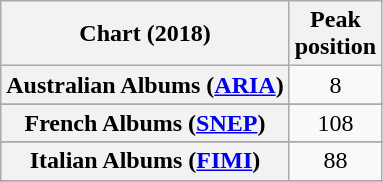<table class="wikitable sortable plainrowheaders" style="text-align:center">
<tr>
<th scope="col">Chart (2018)</th>
<th scope="col">Peak<br> position</th>
</tr>
<tr>
<th scope="row">Australian Albums (<a href='#'>ARIA</a>)</th>
<td>8</td>
</tr>
<tr>
</tr>
<tr>
</tr>
<tr>
</tr>
<tr>
</tr>
<tr>
</tr>
<tr>
</tr>
<tr>
<th scope="row">French Albums (<a href='#'>SNEP</a>)</th>
<td>108</td>
</tr>
<tr>
</tr>
<tr>
<th scope="row">Italian Albums (<a href='#'>FIMI</a>)</th>
<td>88</td>
</tr>
<tr>
</tr>
<tr>
</tr>
<tr>
</tr>
<tr>
</tr>
<tr>
</tr>
<tr>
</tr>
<tr>
</tr>
<tr>
</tr>
<tr>
</tr>
</table>
